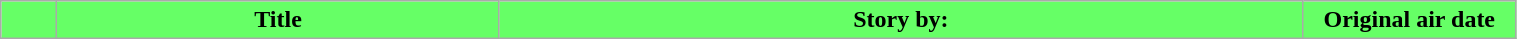<table class=wikitable style="width:80%; background:#FFFFFF">
<tr>
<th style="background:#66FF66; width:30px"></th>
<th style="background:#66FF66">Title</th>
<th style="background:#66FF66">Story by:</th>
<th style="background:#66FF66; width:135px">Original air date<br>














</th>
</tr>
</table>
